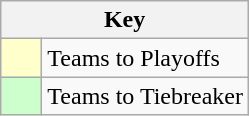<table class="wikitable" style="text-align: center;">
<tr>
<th colspan=2>Key</th>
</tr>
<tr>
<td style="background:#ffffcc; width:20px;"></td>
<td align=left>Teams to Playoffs</td>
</tr>
<tr>
<td style="background:#ccffcc; width:20px;"></td>
<td align=left>Teams to Tiebreaker</td>
</tr>
</table>
